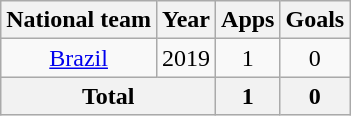<table class="wikitable" style="text-align:center">
<tr>
<th>National team</th>
<th>Year</th>
<th>Apps</th>
<th>Goals</th>
</tr>
<tr>
<td rowspan="1"><a href='#'>Brazil</a></td>
<td>2019</td>
<td>1</td>
<td>0</td>
</tr>
<tr>
<th colspan="2">Total</th>
<th>1</th>
<th>0</th>
</tr>
</table>
